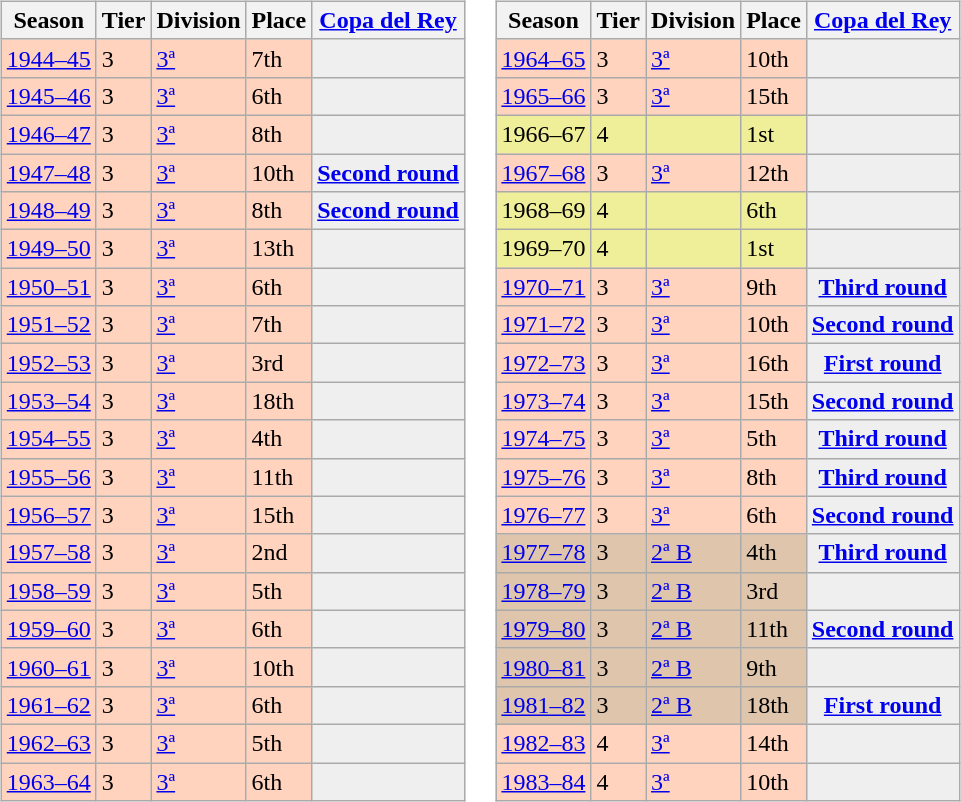<table>
<tr>
<td valign="top" width=0%><br><table class="wikitable">
<tr style="background:#f0f6fa;">
<th>Season</th>
<th>Tier</th>
<th>Division</th>
<th>Place</th>
<th><a href='#'>Copa del Rey</a></th>
</tr>
<tr>
<td style="background:#FFD3BD;"><a href='#'>1944–45</a></td>
<td style="background:#FFD3BD;">3</td>
<td style="background:#FFD3BD;"><a href='#'>3ª</a></td>
<td style="background:#FFD3BD;">7th</td>
<th style="background:#efefef;"></th>
</tr>
<tr>
<td style="background:#FFD3BD;"><a href='#'>1945–46</a></td>
<td style="background:#FFD3BD;">3</td>
<td style="background:#FFD3BD;"><a href='#'>3ª</a></td>
<td style="background:#FFD3BD;">6th</td>
<th style="background:#efefef;"></th>
</tr>
<tr>
<td style="background:#FFD3BD;"><a href='#'>1946–47</a></td>
<td style="background:#FFD3BD;">3</td>
<td style="background:#FFD3BD;"><a href='#'>3ª</a></td>
<td style="background:#FFD3BD;">8th</td>
<th style="background:#efefef;"></th>
</tr>
<tr>
<td style="background:#FFD3BD;"><a href='#'>1947–48</a></td>
<td style="background:#FFD3BD;">3</td>
<td style="background:#FFD3BD;"><a href='#'>3ª</a></td>
<td style="background:#FFD3BD;">10th</td>
<th style="background:#efefef;"><a href='#'>Second round</a></th>
</tr>
<tr>
<td style="background:#FFD3BD;"><a href='#'>1948–49</a></td>
<td style="background:#FFD3BD;">3</td>
<td style="background:#FFD3BD;"><a href='#'>3ª</a></td>
<td style="background:#FFD3BD;">8th</td>
<th style="background:#efefef;"><a href='#'>Second round</a></th>
</tr>
<tr>
<td style="background:#FFD3BD;"><a href='#'>1949–50</a></td>
<td style="background:#FFD3BD;">3</td>
<td style="background:#FFD3BD;"><a href='#'>3ª</a></td>
<td style="background:#FFD3BD;">13th</td>
<th style="background:#efefef;"></th>
</tr>
<tr>
<td style="background:#FFD3BD;"><a href='#'>1950–51</a></td>
<td style="background:#FFD3BD;">3</td>
<td style="background:#FFD3BD;"><a href='#'>3ª</a></td>
<td style="background:#FFD3BD;">6th</td>
<th style="background:#efefef;"></th>
</tr>
<tr>
<td style="background:#FFD3BD;"><a href='#'>1951–52</a></td>
<td style="background:#FFD3BD;">3</td>
<td style="background:#FFD3BD;"><a href='#'>3ª</a></td>
<td style="background:#FFD3BD;">7th</td>
<th style="background:#efefef;"></th>
</tr>
<tr>
<td style="background:#FFD3BD;"><a href='#'>1952–53</a></td>
<td style="background:#FFD3BD;">3</td>
<td style="background:#FFD3BD;"><a href='#'>3ª</a></td>
<td style="background:#FFD3BD;">3rd</td>
<th style="background:#efefef;"></th>
</tr>
<tr>
<td style="background:#FFD3BD;"><a href='#'>1953–54</a></td>
<td style="background:#FFD3BD;">3</td>
<td style="background:#FFD3BD;"><a href='#'>3ª</a></td>
<td style="background:#FFD3BD;">18th</td>
<th style="background:#efefef;"></th>
</tr>
<tr>
<td style="background:#FFD3BD;"><a href='#'>1954–55</a></td>
<td style="background:#FFD3BD;">3</td>
<td style="background:#FFD3BD;"><a href='#'>3ª</a></td>
<td style="background:#FFD3BD;">4th</td>
<th style="background:#efefef;"></th>
</tr>
<tr>
<td style="background:#FFD3BD;"><a href='#'>1955–56</a></td>
<td style="background:#FFD3BD;">3</td>
<td style="background:#FFD3BD;"><a href='#'>3ª</a></td>
<td style="background:#FFD3BD;">11th</td>
<th style="background:#efefef;"></th>
</tr>
<tr>
<td style="background:#FFD3BD;"><a href='#'>1956–57</a></td>
<td style="background:#FFD3BD;">3</td>
<td style="background:#FFD3BD;"><a href='#'>3ª</a></td>
<td style="background:#FFD3BD;">15th</td>
<th style="background:#efefef;"></th>
</tr>
<tr>
<td style="background:#FFD3BD;"><a href='#'>1957–58</a></td>
<td style="background:#FFD3BD;">3</td>
<td style="background:#FFD3BD;"><a href='#'>3ª</a></td>
<td style="background:#FFD3BD;">2nd</td>
<th style="background:#efefef;"></th>
</tr>
<tr>
<td style="background:#FFD3BD;"><a href='#'>1958–59</a></td>
<td style="background:#FFD3BD;">3</td>
<td style="background:#FFD3BD;"><a href='#'>3ª</a></td>
<td style="background:#FFD3BD;">5th</td>
<th style="background:#efefef;"></th>
</tr>
<tr>
<td style="background:#FFD3BD;"><a href='#'>1959–60</a></td>
<td style="background:#FFD3BD;">3</td>
<td style="background:#FFD3BD;"><a href='#'>3ª</a></td>
<td style="background:#FFD3BD;">6th</td>
<th style="background:#efefef;"></th>
</tr>
<tr>
<td style="background:#FFD3BD;"><a href='#'>1960–61</a></td>
<td style="background:#FFD3BD;">3</td>
<td style="background:#FFD3BD;"><a href='#'>3ª</a></td>
<td style="background:#FFD3BD;">10th</td>
<th style="background:#efefef;"></th>
</tr>
<tr>
<td style="background:#FFD3BD;"><a href='#'>1961–62</a></td>
<td style="background:#FFD3BD;">3</td>
<td style="background:#FFD3BD;"><a href='#'>3ª</a></td>
<td style="background:#FFD3BD;">6th</td>
<th style="background:#efefef;"></th>
</tr>
<tr>
<td style="background:#FFD3BD;"><a href='#'>1962–63</a></td>
<td style="background:#FFD3BD;">3</td>
<td style="background:#FFD3BD;"><a href='#'>3ª</a></td>
<td style="background:#FFD3BD;">5th</td>
<th style="background:#efefef;"></th>
</tr>
<tr>
<td style="background:#FFD3BD;"><a href='#'>1963–64</a></td>
<td style="background:#FFD3BD;">3</td>
<td style="background:#FFD3BD;"><a href='#'>3ª</a></td>
<td style="background:#FFD3BD;">6th</td>
<th style="background:#efefef;"></th>
</tr>
</table>
</td>
<td valign="top" width=0%><br><table class="wikitable">
<tr style="background:#f0f6fa;">
<th>Season</th>
<th>Tier</th>
<th>Division</th>
<th>Place</th>
<th><a href='#'>Copa del Rey</a></th>
</tr>
<tr>
<td style="background:#FFD3BD;"><a href='#'>1964–65</a></td>
<td style="background:#FFD3BD;">3</td>
<td style="background:#FFD3BD;"><a href='#'>3ª</a></td>
<td style="background:#FFD3BD;">10th</td>
<th style="background:#efefef;"></th>
</tr>
<tr>
<td style="background:#FFD3BD;"><a href='#'>1965–66</a></td>
<td style="background:#FFD3BD;">3</td>
<td style="background:#FFD3BD;"><a href='#'>3ª</a></td>
<td style="background:#FFD3BD;">15th</td>
<th style="background:#efefef;"></th>
</tr>
<tr>
<td style="background:#EFEF99;">1966–67</td>
<td style="background:#EFEF99;">4</td>
<td style="background:#EFEF99;"></td>
<td style="background:#EFEF99;">1st</td>
<th style="background:#efefef;"></th>
</tr>
<tr>
<td style="background:#FFD3BD;"><a href='#'>1967–68</a></td>
<td style="background:#FFD3BD;">3</td>
<td style="background:#FFD3BD;"><a href='#'>3ª</a></td>
<td style="background:#FFD3BD;">12th</td>
<th style="background:#efefef;"></th>
</tr>
<tr>
<td style="background:#EFEF99;">1968–69</td>
<td style="background:#EFEF99;">4</td>
<td style="background:#EFEF99;"></td>
<td style="background:#EFEF99;">6th</td>
<th style="background:#efefef;"></th>
</tr>
<tr>
<td style="background:#EFEF99;">1969–70</td>
<td style="background:#EFEF99;">4</td>
<td style="background:#EFEF99;"></td>
<td style="background:#EFEF99;">1st</td>
<th style="background:#efefef;"></th>
</tr>
<tr>
<td style="background:#FFD3BD;"><a href='#'>1970–71</a></td>
<td style="background:#FFD3BD;">3</td>
<td style="background:#FFD3BD;"><a href='#'>3ª</a></td>
<td style="background:#FFD3BD;">9th</td>
<th style="background:#efefef;"><a href='#'>Third round</a></th>
</tr>
<tr>
<td style="background:#FFD3BD;"><a href='#'>1971–72</a></td>
<td style="background:#FFD3BD;">3</td>
<td style="background:#FFD3BD;"><a href='#'>3ª</a></td>
<td style="background:#FFD3BD;">10th</td>
<th style="background:#efefef;"><a href='#'>Second round</a></th>
</tr>
<tr>
<td style="background:#FFD3BD;"><a href='#'>1972–73</a></td>
<td style="background:#FFD3BD;">3</td>
<td style="background:#FFD3BD;"><a href='#'>3ª</a></td>
<td style="background:#FFD3BD;">16th</td>
<th style="background:#efefef;"><a href='#'>First round</a></th>
</tr>
<tr>
<td style="background:#FFD3BD;"><a href='#'>1973–74</a></td>
<td style="background:#FFD3BD;">3</td>
<td style="background:#FFD3BD;"><a href='#'>3ª</a></td>
<td style="background:#FFD3BD;">15th</td>
<th style="background:#efefef;"><a href='#'>Second round</a></th>
</tr>
<tr>
<td style="background:#FFD3BD;"><a href='#'>1974–75</a></td>
<td style="background:#FFD3BD;">3</td>
<td style="background:#FFD3BD;"><a href='#'>3ª</a></td>
<td style="background:#FFD3BD;">5th</td>
<th style="background:#efefef;"><a href='#'>Third round</a></th>
</tr>
<tr>
<td style="background:#FFD3BD;"><a href='#'>1975–76</a></td>
<td style="background:#FFD3BD;">3</td>
<td style="background:#FFD3BD;"><a href='#'>3ª</a></td>
<td style="background:#FFD3BD;">8th</td>
<th style="background:#efefef;"><a href='#'>Third round</a></th>
</tr>
<tr>
<td style="background:#FFD3BD;"><a href='#'>1976–77</a></td>
<td style="background:#FFD3BD;">3</td>
<td style="background:#FFD3BD;"><a href='#'>3ª</a></td>
<td style="background:#FFD3BD;">6th</td>
<th style="background:#efefef;"><a href='#'>Second round</a></th>
</tr>
<tr>
<td style="background:#DEC5AB;"><a href='#'>1977–78</a></td>
<td style="background:#DEC5AB;">3</td>
<td style="background:#DEC5AB;"><a href='#'>2ª B</a></td>
<td style="background:#DEC5AB;">4th</td>
<th style="background:#efefef;"><a href='#'>Third round</a></th>
</tr>
<tr>
<td style="background:#DEC5AB;"><a href='#'>1978–79</a></td>
<td style="background:#DEC5AB;">3</td>
<td style="background:#DEC5AB;"><a href='#'>2ª B</a></td>
<td style="background:#DEC5AB;">3rd</td>
<th style="background:#efefef;"></th>
</tr>
<tr>
<td style="background:#DEC5AB;"><a href='#'>1979–80</a></td>
<td style="background:#DEC5AB;">3</td>
<td style="background:#DEC5AB;"><a href='#'>2ª B</a></td>
<td style="background:#DEC5AB;">11th</td>
<th style="background:#efefef;"><a href='#'>Second round</a></th>
</tr>
<tr>
<td style="background:#DEC5AB;"><a href='#'>1980–81</a></td>
<td style="background:#DEC5AB;">3</td>
<td style="background:#DEC5AB;"><a href='#'>2ª B</a></td>
<td style="background:#DEC5AB;">9th</td>
<th style="background:#efefef;"></th>
</tr>
<tr>
<td style="background:#DEC5AB;"><a href='#'>1981–82</a></td>
<td style="background:#DEC5AB;">3</td>
<td style="background:#DEC5AB;"><a href='#'>2ª B</a></td>
<td style="background:#DEC5AB;">18th</td>
<th style="background:#efefef;"><a href='#'>First round</a></th>
</tr>
<tr>
<td style="background:#FFD3BD;"><a href='#'>1982–83</a></td>
<td style="background:#FFD3BD;">4</td>
<td style="background:#FFD3BD;"><a href='#'>3ª</a></td>
<td style="background:#FFD3BD;">14th</td>
<th style="background:#efefef;"></th>
</tr>
<tr>
<td style="background:#FFD3BD;"><a href='#'>1983–84</a></td>
<td style="background:#FFD3BD;">4</td>
<td style="background:#FFD3BD;"><a href='#'>3ª</a></td>
<td style="background:#FFD3BD;">10th</td>
<th style="background:#efefef;"></th>
</tr>
</table>
</td>
</tr>
</table>
